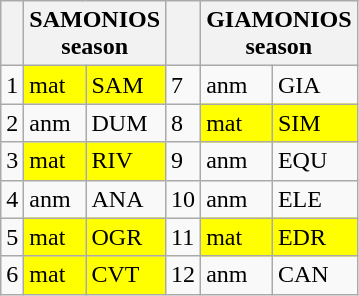<table class="wikitable  floatright">
<tr>
<th></th>
<th colspan="2">SAMONIOS <br> season</th>
<th></th>
<th colspan="2">GIAMONIOS <br> season</th>
</tr>
<tr>
<td>1</td>
<td style="background:yellow">mat</td>
<td style="background:yellow">SAM</td>
<td>7</td>
<td>anm</td>
<td>GIA</td>
</tr>
<tr>
<td>2</td>
<td>anm</td>
<td>DUM</td>
<td>8</td>
<td style="background:yellow">mat</td>
<td style="background:yellow">SIM</td>
</tr>
<tr>
<td>3</td>
<td style="background: yellow;">mat</td>
<td style="background: yellow;">RIV</td>
<td>9</td>
<td>anm</td>
<td>EQU</td>
</tr>
<tr>
<td>4</td>
<td>anm</td>
<td>ANA</td>
<td>10</td>
<td>anm</td>
<td>ELE</td>
</tr>
<tr>
<td>5</td>
<td style="background: yellow;">mat</td>
<td style="background: yellow;">OGR</td>
<td>11</td>
<td style="background: yellow;">mat</td>
<td style="background: yellow;">EDR</td>
</tr>
<tr>
<td>6</td>
<td style="background: yellow;">mat</td>
<td style="background: yellow;">CVT</td>
<td>12</td>
<td>anm</td>
<td>CAN</td>
</tr>
</table>
